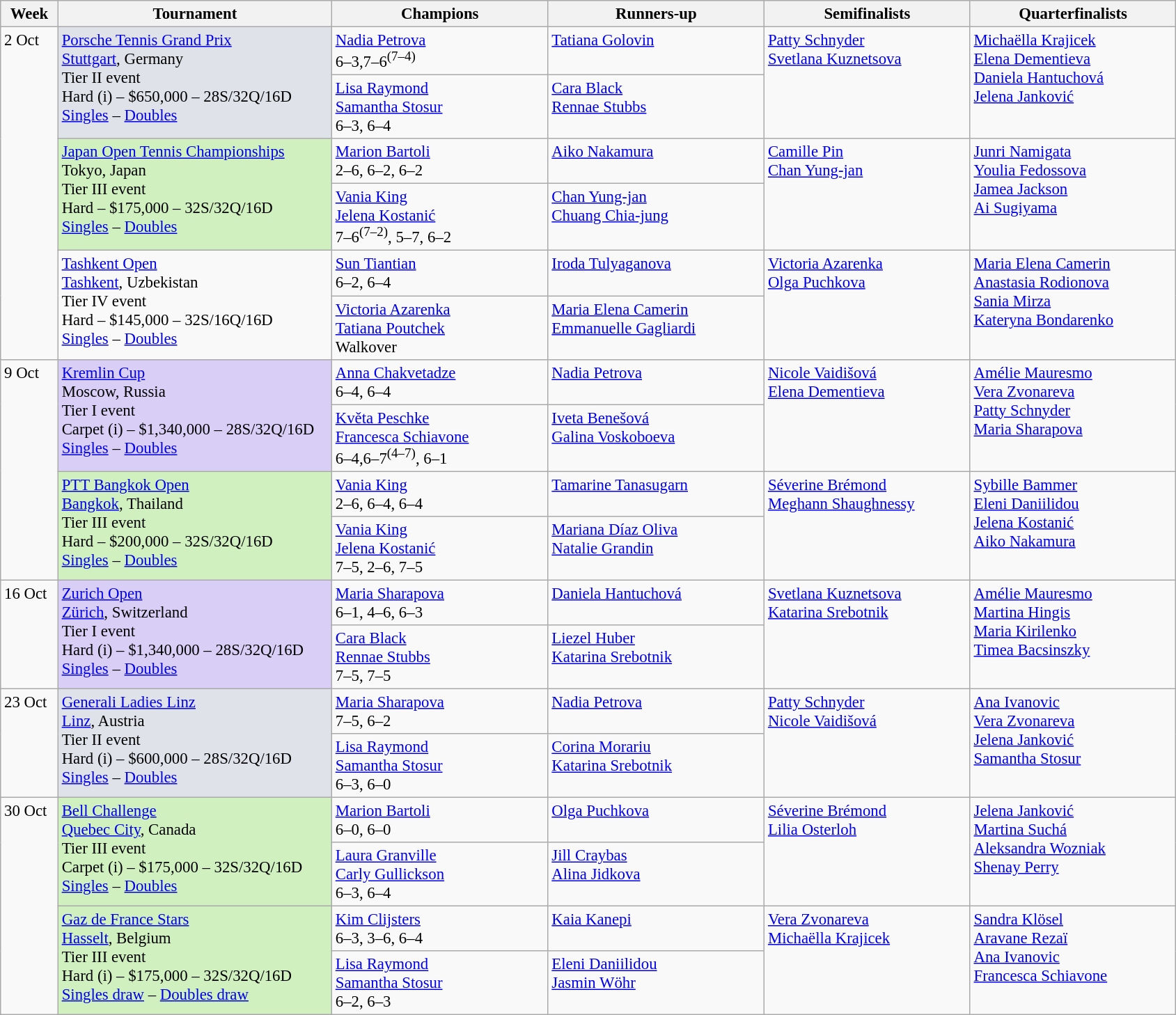<table class=wikitable style=font-size:95%>
<tr>
<th style="width:48px;">Week</th>
<th style="width:255px;">Tournament</th>
<th style="width:200px;">Champions</th>
<th style="width:200px;">Runners-up</th>
<th style="width:190px;">Semifinalists</th>
<th style="width:190px;">Quarterfinalists</th>
</tr>
<tr valign="top">
<td rowspan=6>2 Oct</td>
<td rowspan=2 bgcolor="#dfe2e9"><a href='#'>Porsche Tennis Grand Prix</a><br> <a href='#'>Stuttgart</a>, Germany <br>Tier II event<br>Hard (i) – $650,000 – 28S/32Q/16D<br><a href='#'>Singles</a> – <a href='#'>Doubles</a></td>
<td> <a href='#'>Nadia Petrova</a><br>6–3,7–6<sup>(7–4)</sup></td>
<td> <a href='#'>Tatiana Golovin</a></td>
<td rowspan=2>  <a href='#'>Patty Schnyder</a><br> <a href='#'>Svetlana Kuznetsova</a></td>
<td rowspan=2> <a href='#'>Michaëlla Krajicek</a><br> <a href='#'>Elena Dementieva</a><br> <a href='#'>Daniela Hantuchová</a><br> <a href='#'>Jelena Janković</a></td>
</tr>
<tr valign="top">
<td> <a href='#'>Lisa Raymond</a> <br>  <a href='#'>Samantha Stosur</a><br> 6–3, 6–4</td>
<td> <a href='#'>Cara Black</a> <br>  <a href='#'>Rennae Stubbs</a></td>
</tr>
<tr valign="top">
<td rowspan=2 bgcolor="#d0f0c0"><a href='#'>Japan Open Tennis Championships</a><br> Tokyo, Japan <br>Tier III event<br>Hard – $175,000 – 32S/32Q/16D<br><a href='#'>Singles</a> – <a href='#'>Doubles</a></td>
<td> <a href='#'>Marion Bartoli</a><br>2–6, 6–2, 6–2</td>
<td> <a href='#'>Aiko Nakamura</a></td>
<td rowspan=2>  <a href='#'>Camille Pin</a><br> <a href='#'>Chan Yung-jan</a></td>
<td rowspan=2> <a href='#'>Junri Namigata</a><br> <a href='#'>Youlia Fedossova</a><br> <a href='#'>Jamea Jackson</a><br> <a href='#'>Ai Sugiyama</a></td>
</tr>
<tr valign="top">
<td> <a href='#'>Vania King</a> <br>  <a href='#'>Jelena Kostanić</a><br>7–6<sup>(7–2)</sup>, 5–7, 6–2</td>
<td> <a href='#'>Chan Yung-jan</a> <br>  <a href='#'>Chuang Chia-jung</a></td>
</tr>
<tr valign="top">
<td rowspan=2><a href='#'>Tashkent Open</a><br> <a href='#'>Tashkent</a>, Uzbekistan <br>Tier IV event<br>Hard – $145,000 – 32S/16Q/16D<br><a href='#'>Singles</a> – <a href='#'>Doubles</a></td>
<td> <a href='#'>Sun Tiantian</a><br>6–2, 6–4</td>
<td> <a href='#'>Iroda Tulyaganova</a></td>
<td rowspan=2>  <a href='#'>Victoria Azarenka</a><br> <a href='#'>Olga Puchkova</a></td>
<td rowspan=2> <a href='#'>Maria Elena Camerin</a><br> <a href='#'>Anastasia Rodionova</a><br> <a href='#'>Sania Mirza</a><br> <a href='#'>Kateryna Bondarenko</a></td>
</tr>
<tr valign="top">
<td> <a href='#'>Victoria Azarenka</a> <br>  <a href='#'>Tatiana Poutchek</a><br> Walkover</td>
<td> <a href='#'>Maria Elena Camerin</a> <br>  <a href='#'>Emmanuelle Gagliardi</a></td>
</tr>
<tr valign="top">
<td rowspan=4>9 Oct</td>
<td rowspan=2 bgcolor="#d8cef6"><a href='#'>Kremlin Cup</a><br> Moscow, Russia <br>Tier I event<br>Carpet (i) – $1,340,000 – 28S/32Q/16D<br> <a href='#'>Singles</a> – <a href='#'>Doubles</a></td>
<td> <a href='#'>Anna Chakvetadze</a><br>6–4, 6–4</td>
<td> <a href='#'>Nadia Petrova</a></td>
<td rowspan=2>  <a href='#'>Nicole Vaidišová</a><br> <a href='#'>Elena Dementieva</a></td>
<td rowspan=2> <a href='#'>Amélie Mauresmo</a><br> <a href='#'>Vera Zvonareva</a><br> <a href='#'>Patty Schnyder</a><br> <a href='#'>Maria Sharapova</a></td>
</tr>
<tr valign="top">
<td> <a href='#'>Květa Peschke</a> <br>  <a href='#'>Francesca Schiavone</a><br> 6–4,6–7<sup>(4–7)</sup>, 6–1</td>
<td> <a href='#'>Iveta Benešová</a> <br>  <a href='#'>Galina Voskoboeva</a></td>
</tr>
<tr valign="top">
<td rowspan=2 bgcolor="#d0f0c0"><a href='#'>PTT Bangkok Open</a><br> <a href='#'>Bangkok</a>, Thailand <br>Tier III event<br>Hard – $200,000 – 32S/32Q/16D<br><a href='#'>Singles</a> – <a href='#'>Doubles</a></td>
<td> <a href='#'>Vania King</a><br>2–6, 6–4, 6–4</td>
<td> <a href='#'>Tamarine Tanasugarn</a></td>
<td rowspan=2>  <a href='#'>Séverine Brémond</a><br> <a href='#'>Meghann Shaughnessy</a></td>
<td rowspan=2> <a href='#'>Sybille Bammer</a><br> <a href='#'>Eleni Daniilidou</a><br> <a href='#'>Jelena Kostanić</a><br> <a href='#'>Aiko Nakamura</a></td>
</tr>
<tr valign="top">
<td> <a href='#'>Vania King</a> <br>  <a href='#'>Jelena Kostanić</a><br> 7–5, 2–6, 7–5</td>
<td> <a href='#'>Mariana Díaz Oliva</a> <br>  <a href='#'>Natalie Grandin</a></td>
</tr>
<tr valign="top">
<td rowspan=2>16 Oct</td>
<td rowspan=2 bgcolor="#d8cef6"><a href='#'>Zurich Open</a><br> <a href='#'>Zürich</a>, Switzerland <br>Tier I event<br>Hard (i) – $1,340,000 – 28S/32Q/16D<br><a href='#'>Singles</a> – <a href='#'>Doubles</a></td>
<td> <a href='#'>Maria Sharapova</a><br>6–1, 4–6, 6–3</td>
<td> <a href='#'>Daniela Hantuchová</a></td>
<td rowspan=2>  <a href='#'>Svetlana Kuznetsova</a><br> <a href='#'>Katarina Srebotnik</a></td>
<td rowspan=2> <a href='#'>Amélie Mauresmo</a><br> <a href='#'>Martina Hingis</a><br> <a href='#'>Maria Kirilenko</a><br> <a href='#'>Timea Bacsinszky</a></td>
</tr>
<tr valign="top">
<td> <a href='#'>Cara Black</a> <br>  <a href='#'>Rennae Stubbs</a><br> 7–5, 7–5</td>
<td> <a href='#'>Liezel Huber</a> <br>  <a href='#'>Katarina Srebotnik</a></td>
</tr>
<tr valign="top">
<td rowspan=2>23 Oct</td>
<td rowspan=2 bgcolor="#dfe2e9"><a href='#'>Generali Ladies Linz</a><br> <a href='#'>Linz</a>, Austria <br>Tier II event<br>Hard (i) – $600,000 – 28S/32Q/16D<br><a href='#'>Singles</a> – <a href='#'>Doubles</a></td>
<td> <a href='#'>Maria Sharapova</a><br>7–5, 6–2</td>
<td> <a href='#'>Nadia Petrova</a></td>
<td rowspan=2>  <a href='#'>Patty Schnyder</a><br> <a href='#'>Nicole Vaidišová</a></td>
<td rowspan=2> <a href='#'>Ana Ivanovic</a><br> <a href='#'>Vera Zvonareva</a><br> <a href='#'>Jelena Janković</a><br> <a href='#'>Samantha Stosur</a></td>
</tr>
<tr valign="top">
<td> <a href='#'>Lisa Raymond</a> <br>  <a href='#'>Samantha Stosur</a><br> 6–3, 6–0</td>
<td> <a href='#'>Corina Morariu</a> <br>  <a href='#'>Katarina Srebotnik</a></td>
</tr>
<tr valign="top">
<td rowspan=4>30 Oct</td>
<td rowspan=2 bgcolor="#d0f0c0"><a href='#'>Bell Challenge</a><br> <a href='#'>Quebec City</a>, Canada <br>Tier III event<br>Carpet (i) – $175,000 – 32S/32Q/16D<br><a href='#'>Singles</a> – <a href='#'>Doubles</a></td>
<td> <a href='#'>Marion Bartoli</a><br>6–0, 6–0</td>
<td> <a href='#'>Olga Puchkova</a></td>
<td rowspan=2>  <a href='#'>Séverine Brémond</a><br> <a href='#'>Lilia Osterloh</a></td>
<td rowspan=2> <a href='#'>Jelena Janković</a><br> <a href='#'>Martina Suchá</a><br> <a href='#'>Aleksandra Wozniak</a><br> <a href='#'>Shenay Perry</a></td>
</tr>
<tr valign="top">
<td> <a href='#'>Laura Granville</a> <br>  <a href='#'>Carly Gullickson</a><br> 6–3, 6–4</td>
<td> <a href='#'>Jill Craybas</a> <br>  <a href='#'>Alina Jidkova</a></td>
</tr>
<tr valign="top">
<td rowspan=2 bgcolor="#d0f0c0"><a href='#'>Gaz de France Stars</a><br> <a href='#'>Hasselt</a>, Belgium <br>Tier III event<br>Hard (i) – $175,000 – 32S/32Q/16D<br><a href='#'>Singles draw</a> – <a href='#'>Doubles draw</a></td>
<td> <a href='#'>Kim Clijsters</a><br>6–3, 3–6, 6–4</td>
<td> <a href='#'>Kaia Kanepi</a></td>
<td rowspan=2>  <a href='#'>Vera Zvonareva</a><br> <a href='#'>Michaëlla Krajicek</a></td>
<td rowspan=2> <a href='#'>Sandra Klösel</a><br> <a href='#'>Aravane Rezaï</a><br> <a href='#'>Ana Ivanovic</a><br> <a href='#'>Francesca Schiavone</a></td>
</tr>
<tr valign="top">
<td> <a href='#'>Lisa Raymond</a> <br>  <a href='#'>Samantha Stosur</a><br> 6–2, 6–3</td>
<td> <a href='#'>Eleni Daniilidou</a> <br>  <a href='#'>Jasmin Wöhr</a></td>
</tr>
</table>
